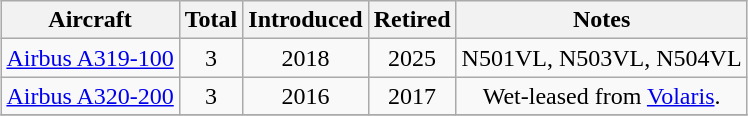<table class="wikitable" style="margin:0.5em auto; text-align:center">
<tr>
<th>Aircraft</th>
<th>Total</th>
<th>Introduced</th>
<th>Retired</th>
<th>Notes</th>
</tr>
<tr>
<td><a href='#'>Airbus A319-100</a></td>
<td>3</td>
<td>2018</td>
<td>2025</td>
<td>N501VL, N503VL, N504VL</td>
</tr>
<tr>
<td><a href='#'>Airbus A320-200</a></td>
<td>3</td>
<td>2016</td>
<td>2017</td>
<td>Wet-leased from <a href='#'>Volaris</a>.</td>
</tr>
<tr>
</tr>
</table>
